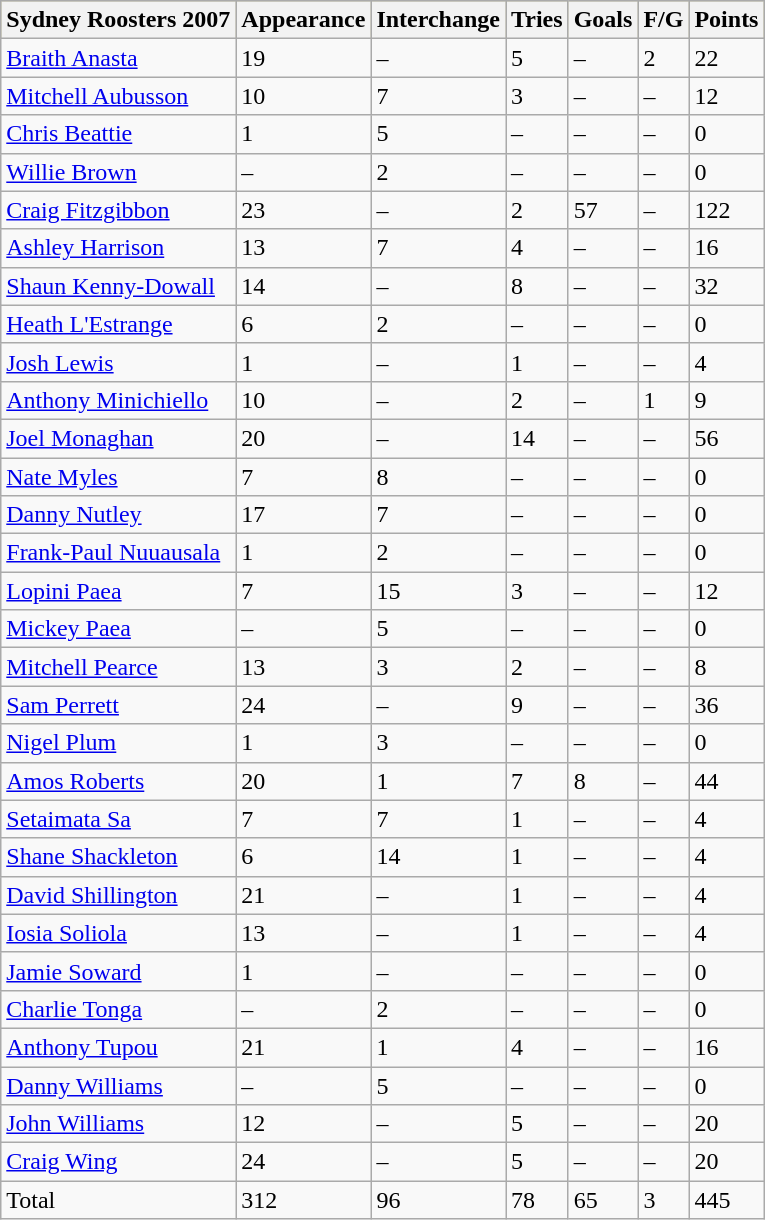<table class="wikitable">
<tr style="background:#bdb76b;">
<th>Sydney Roosters 2007</th>
<th>Appearance</th>
<th>Interchange</th>
<th>Tries</th>
<th>Goals</th>
<th>F/G</th>
<th>Points</th>
</tr>
<tr>
<td><a href='#'>Braith Anasta</a></td>
<td>19</td>
<td>–</td>
<td>5</td>
<td>–</td>
<td>2</td>
<td>22</td>
</tr>
<tr>
<td><a href='#'>Mitchell Aubusson</a></td>
<td>10</td>
<td>7</td>
<td>3</td>
<td>–</td>
<td>–</td>
<td>12</td>
</tr>
<tr>
<td><a href='#'>Chris Beattie</a></td>
<td>1</td>
<td>5</td>
<td>–</td>
<td>–</td>
<td>–</td>
<td>0</td>
</tr>
<tr>
<td><a href='#'>Willie Brown</a></td>
<td>–</td>
<td>2</td>
<td>–</td>
<td>–</td>
<td>–</td>
<td>0</td>
</tr>
<tr>
<td><a href='#'>Craig Fitzgibbon</a></td>
<td>23</td>
<td>–</td>
<td>2</td>
<td>57</td>
<td>–</td>
<td>122</td>
</tr>
<tr>
<td><a href='#'>Ashley Harrison</a></td>
<td>13</td>
<td>7</td>
<td>4</td>
<td>–</td>
<td>–</td>
<td>16</td>
</tr>
<tr>
<td><a href='#'>Shaun Kenny-Dowall</a></td>
<td>14</td>
<td>–</td>
<td>8</td>
<td>–</td>
<td>–</td>
<td>32</td>
</tr>
<tr>
<td><a href='#'>Heath L'Estrange</a></td>
<td>6</td>
<td>2</td>
<td>–</td>
<td>–</td>
<td>–</td>
<td>0</td>
</tr>
<tr>
<td><a href='#'>Josh Lewis</a></td>
<td>1</td>
<td>–</td>
<td>1</td>
<td>–</td>
<td>–</td>
<td>4</td>
</tr>
<tr>
<td><a href='#'>Anthony Minichiello</a></td>
<td>10</td>
<td>–</td>
<td>2</td>
<td>–</td>
<td>1</td>
<td>9</td>
</tr>
<tr>
<td><a href='#'>Joel Monaghan</a></td>
<td>20</td>
<td>–</td>
<td>14</td>
<td>–</td>
<td>–</td>
<td>56</td>
</tr>
<tr>
<td><a href='#'>Nate Myles</a></td>
<td>7</td>
<td>8</td>
<td>–</td>
<td>–</td>
<td>–</td>
<td>0</td>
</tr>
<tr>
<td><a href='#'>Danny Nutley</a></td>
<td>17</td>
<td>7</td>
<td>–</td>
<td>–</td>
<td>–</td>
<td>0</td>
</tr>
<tr>
<td><a href='#'>Frank-Paul Nuuausala</a></td>
<td>1</td>
<td>2</td>
<td>–</td>
<td>–</td>
<td>–</td>
<td>0</td>
</tr>
<tr>
<td><a href='#'>Lopini Paea</a></td>
<td>7</td>
<td>15</td>
<td>3</td>
<td>–</td>
<td>–</td>
<td>12</td>
</tr>
<tr>
<td><a href='#'>Mickey Paea</a></td>
<td>–</td>
<td>5</td>
<td>–</td>
<td>–</td>
<td>–</td>
<td>0</td>
</tr>
<tr>
<td><a href='#'>Mitchell Pearce</a></td>
<td>13</td>
<td>3</td>
<td>2</td>
<td>–</td>
<td>–</td>
<td>8</td>
</tr>
<tr>
<td><a href='#'>Sam Perrett</a></td>
<td>24</td>
<td>–</td>
<td>9</td>
<td>–</td>
<td>–</td>
<td>36</td>
</tr>
<tr>
<td><a href='#'>Nigel Plum</a></td>
<td>1</td>
<td>3</td>
<td>–</td>
<td>–</td>
<td>–</td>
<td>0</td>
</tr>
<tr>
<td><a href='#'>Amos Roberts</a></td>
<td>20</td>
<td>1</td>
<td>7</td>
<td>8</td>
<td>–</td>
<td>44</td>
</tr>
<tr>
<td><a href='#'>Setaimata Sa</a></td>
<td>7</td>
<td>7</td>
<td>1</td>
<td>–</td>
<td>–</td>
<td>4</td>
</tr>
<tr>
<td><a href='#'>Shane Shackleton</a></td>
<td>6</td>
<td>14</td>
<td>1</td>
<td>–</td>
<td>–</td>
<td>4</td>
</tr>
<tr>
<td><a href='#'>David Shillington</a></td>
<td>21</td>
<td>–</td>
<td>1</td>
<td>–</td>
<td>–</td>
<td>4</td>
</tr>
<tr>
<td><a href='#'>Iosia Soliola</a></td>
<td>13</td>
<td>–</td>
<td>1</td>
<td>–</td>
<td>–</td>
<td>4</td>
</tr>
<tr>
<td><a href='#'>Jamie Soward</a></td>
<td>1</td>
<td>–</td>
<td>–</td>
<td>–</td>
<td>–</td>
<td>0</td>
</tr>
<tr>
<td><a href='#'>Charlie Tonga</a></td>
<td>–</td>
<td>2</td>
<td>–</td>
<td>–</td>
<td>–</td>
<td>0</td>
</tr>
<tr>
<td><a href='#'>Anthony Tupou</a></td>
<td>21</td>
<td>1</td>
<td>4</td>
<td>–</td>
<td>–</td>
<td>16</td>
</tr>
<tr>
<td><a href='#'>Danny Williams</a></td>
<td>–</td>
<td>5</td>
<td>–</td>
<td>–</td>
<td>–</td>
<td>0</td>
</tr>
<tr>
<td><a href='#'>John Williams</a></td>
<td>12</td>
<td>–</td>
<td>5</td>
<td>–</td>
<td>–</td>
<td>20</td>
</tr>
<tr>
<td><a href='#'>Craig Wing</a></td>
<td>24</td>
<td>–</td>
<td>5</td>
<td>–</td>
<td>–</td>
<td>20</td>
</tr>
<tr>
<td>Total</td>
<td>312</td>
<td>96</td>
<td>78</td>
<td>65</td>
<td>3</td>
<td>445</td>
</tr>
</table>
